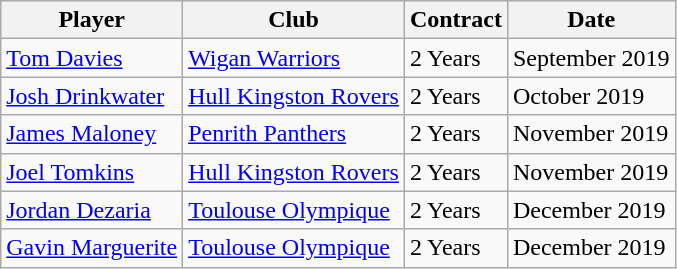<table class="wikitable">
<tr>
<th>Player</th>
<th>Club</th>
<th>Contract</th>
<th>Date</th>
</tr>
<tr>
<td> <a href='#'>Tom Davies</a></td>
<td><a href='#'>Wigan Warriors</a></td>
<td>2 Years</td>
<td>September 2019</td>
</tr>
<tr>
<td> <a href='#'>Josh Drinkwater</a></td>
<td><a href='#'>Hull Kingston Rovers</a></td>
<td>2 Years</td>
<td>October 2019</td>
</tr>
<tr>
<td> <a href='#'>James Maloney</a></td>
<td><a href='#'>Penrith Panthers</a></td>
<td>2 Years</td>
<td>November 2019</td>
</tr>
<tr>
<td> <a href='#'>Joel Tomkins</a></td>
<td><a href='#'>Hull Kingston Rovers</a></td>
<td>2 Years</td>
<td>November 2019</td>
</tr>
<tr>
<td> <a href='#'>Jordan Dezaria</a></td>
<td><a href='#'>Toulouse Olympique</a></td>
<td>2 Years</td>
<td>December 2019</td>
</tr>
<tr>
<td> <a href='#'>Gavin Marguerite</a></td>
<td><a href='#'>Toulouse Olympique</a></td>
<td>2 Years</td>
<td>December 2019</td>
</tr>
</table>
